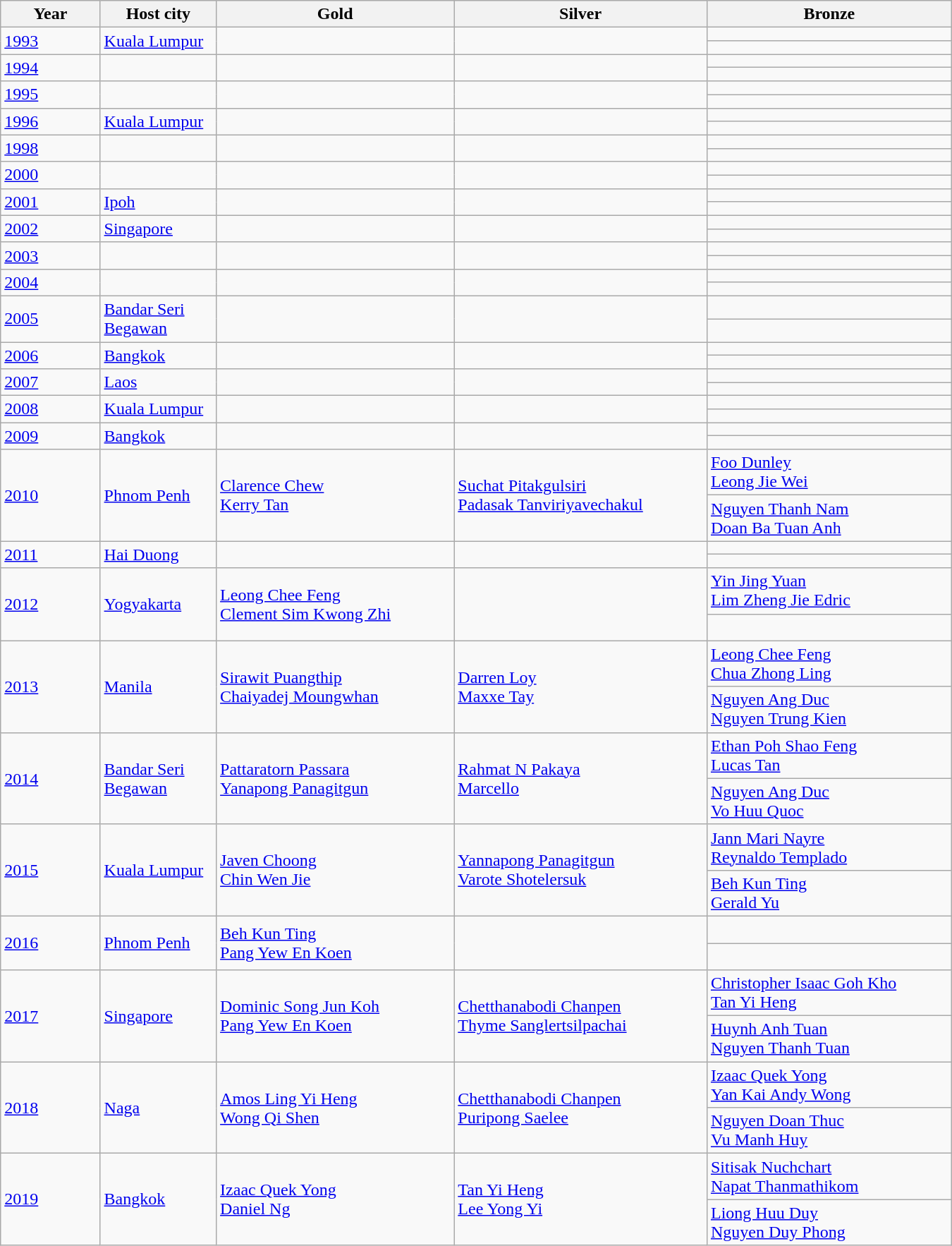<table class="wikitable sortable" style="width:900px;">
<tr>
<th width="120">Year</th>
<th width="120">Host city</th>
<th width="300">Gold</th>
<th width="300">Silver</th>
<th width="300">Bronze</th>
</tr>
<tr>
<td rowspan=2><a href='#'>1993</a></td>
<td rowspan=2><a href='#'>Kuala Lumpur</a></td>
<td rowspan=2></td>
<td rowspan=2></td>
<td></td>
</tr>
<tr>
<td></td>
</tr>
<tr>
<td rowspan=2><a href='#'>1994</a></td>
<td rowspan=2></td>
<td rowspan=2></td>
<td rowspan=2></td>
<td></td>
</tr>
<tr>
<td></td>
</tr>
<tr>
<td rowspan=2><a href='#'>1995</a></td>
<td rowspan=2></td>
<td rowspan=2></td>
<td rowspan=2></td>
<td></td>
</tr>
<tr>
<td></td>
</tr>
<tr>
<td rowspan=2><a href='#'>1996</a></td>
<td rowspan=2><a href='#'>Kuala Lumpur</a></td>
<td rowspan=2></td>
<td rowspan=2></td>
<td></td>
</tr>
<tr>
<td></td>
</tr>
<tr>
<td rowspan=2><a href='#'>1998</a></td>
<td rowspan=2></td>
<td rowspan=2></td>
<td rowspan=2></td>
<td></td>
</tr>
<tr>
<td></td>
</tr>
<tr>
<td rowspan=2><a href='#'>2000</a></td>
<td rowspan=2></td>
<td rowspan=2></td>
<td rowspan=2></td>
<td></td>
</tr>
<tr>
<td></td>
</tr>
<tr>
<td rowspan=2><a href='#'>2001</a></td>
<td rowspan=2><a href='#'>Ipoh</a></td>
<td rowspan=2></td>
<td rowspan=2></td>
<td></td>
</tr>
<tr>
<td></td>
</tr>
<tr>
<td rowspan=2><a href='#'>2002</a></td>
<td rowspan=2><a href='#'>Singapore</a></td>
<td rowspan=2></td>
<td rowspan=2></td>
<td></td>
</tr>
<tr>
<td></td>
</tr>
<tr>
<td rowspan=2><a href='#'>2003</a></td>
<td rowspan=2></td>
<td rowspan=2></td>
<td rowspan=2></td>
<td></td>
</tr>
<tr>
<td></td>
</tr>
<tr>
<td rowspan=2><a href='#'>2004</a></td>
<td rowspan=2></td>
<td rowspan=2></td>
<td rowspan=2></td>
<td></td>
</tr>
<tr>
<td></td>
</tr>
<tr>
<td rowspan=2><a href='#'>2005</a></td>
<td rowspan=2><a href='#'>Bandar Seri Begawan</a></td>
<td rowspan=2></td>
<td rowspan=2></td>
<td></td>
</tr>
<tr>
<td></td>
</tr>
<tr>
<td rowspan=2><a href='#'>2006</a></td>
<td rowspan=2><a href='#'>Bangkok</a></td>
<td rowspan=2></td>
<td rowspan=2></td>
<td></td>
</tr>
<tr>
<td></td>
</tr>
<tr>
<td rowspan=2><a href='#'>2007</a></td>
<td rowspan=2><a href='#'>Laos</a></td>
<td rowspan=2></td>
<td rowspan=2></td>
<td></td>
</tr>
<tr>
<td></td>
</tr>
<tr>
<td rowspan=2><a href='#'>2008</a></td>
<td rowspan=2><a href='#'>Kuala Lumpur</a></td>
<td rowspan=2></td>
<td rowspan=2></td>
<td></td>
</tr>
<tr>
<td></td>
</tr>
<tr>
<td rowspan=2><a href='#'>2009</a></td>
<td rowspan=2><a href='#'>Bangkok</a></td>
<td rowspan=2></td>
<td rowspan=2></td>
<td></td>
</tr>
<tr>
<td></td>
</tr>
<tr>
<td rowspan=2><a href='#'>2010</a></td>
<td rowspan=2><a href='#'>Phnom Penh</a></td>
<td rowspan=2> <a href='#'>Clarence Chew</a><br> <a href='#'>Kerry Tan</a></td>
<td rowspan=2> <a href='#'>Suchat Pitakgulsiri</a><br> <a href='#'>Padasak Tanviriyavechakul</a></td>
<td> <a href='#'>Foo Dunley</a><br> <a href='#'>Leong Jie Wei</a></td>
</tr>
<tr>
<td> <a href='#'>Nguyen Thanh Nam</a><br> <a href='#'>Doan Ba Tuan Anh</a></td>
</tr>
<tr>
<td rowspan=2><a href='#'>2011</a></td>
<td rowspan=2><a href='#'>Hai Duong</a></td>
<td rowspan=2></td>
<td rowspan=2></td>
<td></td>
</tr>
<tr>
<td></td>
</tr>
<tr>
<td rowspan=2><a href='#'>2012</a></td>
<td rowspan=2><a href='#'>Yogyakarta</a></td>
<td rowspan=2> <a href='#'>Leong Chee Feng</a><br> <a href='#'>Clement Sim Kwong Zhi</a></td>
<td rowspan=2><br></td>
<td> <a href='#'>Yin Jing Yuan</a><br> <a href='#'>Lim Zheng Jie Edric</a></td>
</tr>
<tr>
<td><br></td>
</tr>
<tr>
<td rowspan=2><a href='#'>2013</a></td>
<td rowspan=2><a href='#'>Manila</a></td>
<td rowspan=2> <a href='#'>Sirawit Puangthip</a><br> <a href='#'>Chaiyadej Moungwhan</a></td>
<td rowspan=2> <a href='#'>Darren Loy</a><br> <a href='#'>Maxxe Tay</a></td>
<td> <a href='#'>Leong Chee Feng</a><br> <a href='#'>Chua Zhong Ling</a></td>
</tr>
<tr>
<td> <a href='#'>Nguyen Ang Duc</a><br> <a href='#'>Nguyen Trung Kien</a></td>
</tr>
<tr>
<td rowspan=2><a href='#'>2014</a></td>
<td rowspan=2><a href='#'>Bandar Seri Begawan</a></td>
<td rowspan=2> <a href='#'>Pattaratorn Passara</a><br> <a href='#'>Yanapong Panagitgun</a></td>
<td rowspan=2> <a href='#'>Rahmat N Pakaya</a><br> <a href='#'>Marcello</a></td>
<td> <a href='#'>Ethan Poh Shao Feng</a><br> <a href='#'>Lucas Tan</a></td>
</tr>
<tr>
<td> <a href='#'>Nguyen Ang Duc</a><br> <a href='#'>Vo Huu Quoc</a></td>
</tr>
<tr>
<td rowspan=2><a href='#'>2015</a></td>
<td rowspan=2><a href='#'>Kuala Lumpur</a></td>
<td rowspan=2> <a href='#'>Javen Choong</a><br> <a href='#'>Chin Wen Jie</a></td>
<td rowspan=2> <a href='#'>Yannapong Panagitgun</a><br> <a href='#'>Varote Shotelersuk</a></td>
<td> <a href='#'>Jann Mari Nayre</a><br> <a href='#'>Reynaldo Templado</a></td>
</tr>
<tr>
<td> <a href='#'>Beh Kun Ting</a><br> <a href='#'>Gerald Yu</a></td>
</tr>
<tr>
<td rowspan=2><a href='#'>2016</a></td>
<td rowspan=2><a href='#'>Phnom Penh</a></td>
<td rowspan=2> <a href='#'>Beh Kun Ting</a><br> <a href='#'>Pang Yew En Koen</a></td>
<td rowspan=2> <br></td>
<td> <br></td>
</tr>
<tr>
<td> <br></td>
</tr>
<tr>
<td rowspan=2><a href='#'>2017</a></td>
<td rowspan=2><a href='#'>Singapore</a></td>
<td rowspan=2> <a href='#'>Dominic Song Jun Koh</a><br> <a href='#'>Pang Yew En Koen</a></td>
<td rowspan=2> <a href='#'>Chetthanabodi Chanpen</a><br> <a href='#'>Thyme Sanglertsilpachai</a></td>
<td> <a href='#'>Christopher Isaac Goh Kho</a><br> <a href='#'>Tan Yi Heng</a></td>
</tr>
<tr>
<td> <a href='#'>Huynh Anh Tuan</a><br> <a href='#'>Nguyen Thanh Tuan</a></td>
</tr>
<tr>
<td rowspan=2><a href='#'>2018</a></td>
<td rowspan=2><a href='#'>Naga</a></td>
<td rowspan=2> <a href='#'>Amos Ling Yi Heng</a><br> <a href='#'>Wong Qi Shen</a></td>
<td rowspan=2> <a href='#'>Chetthanabodi Chanpen</a><br> <a href='#'>Puripong Saelee</a></td>
<td> <a href='#'>Izaac Quek Yong</a><br> <a href='#'>Yan Kai Andy Wong</a></td>
</tr>
<tr>
<td> <a href='#'>Nguyen Doan Thuc</a><br> <a href='#'>Vu Manh Huy</a></td>
</tr>
<tr>
<td rowspan=2><a href='#'>2019</a></td>
<td rowspan=2><a href='#'>Bangkok</a></td>
<td rowspan=2> <a href='#'>Izaac Quek Yong</a><br> <a href='#'>Daniel Ng</a></td>
<td rowspan=2> <a href='#'>Tan Yi Heng</a><br> <a href='#'>Lee Yong Yi</a></td>
<td> <a href='#'>Sitisak Nuchchart</a><br> <a href='#'>Napat Thanmathikom</a></td>
</tr>
<tr>
<td> <a href='#'>Liong Huu Duy</a><br> <a href='#'>Nguyen Duy Phong</a></td>
</tr>
</table>
